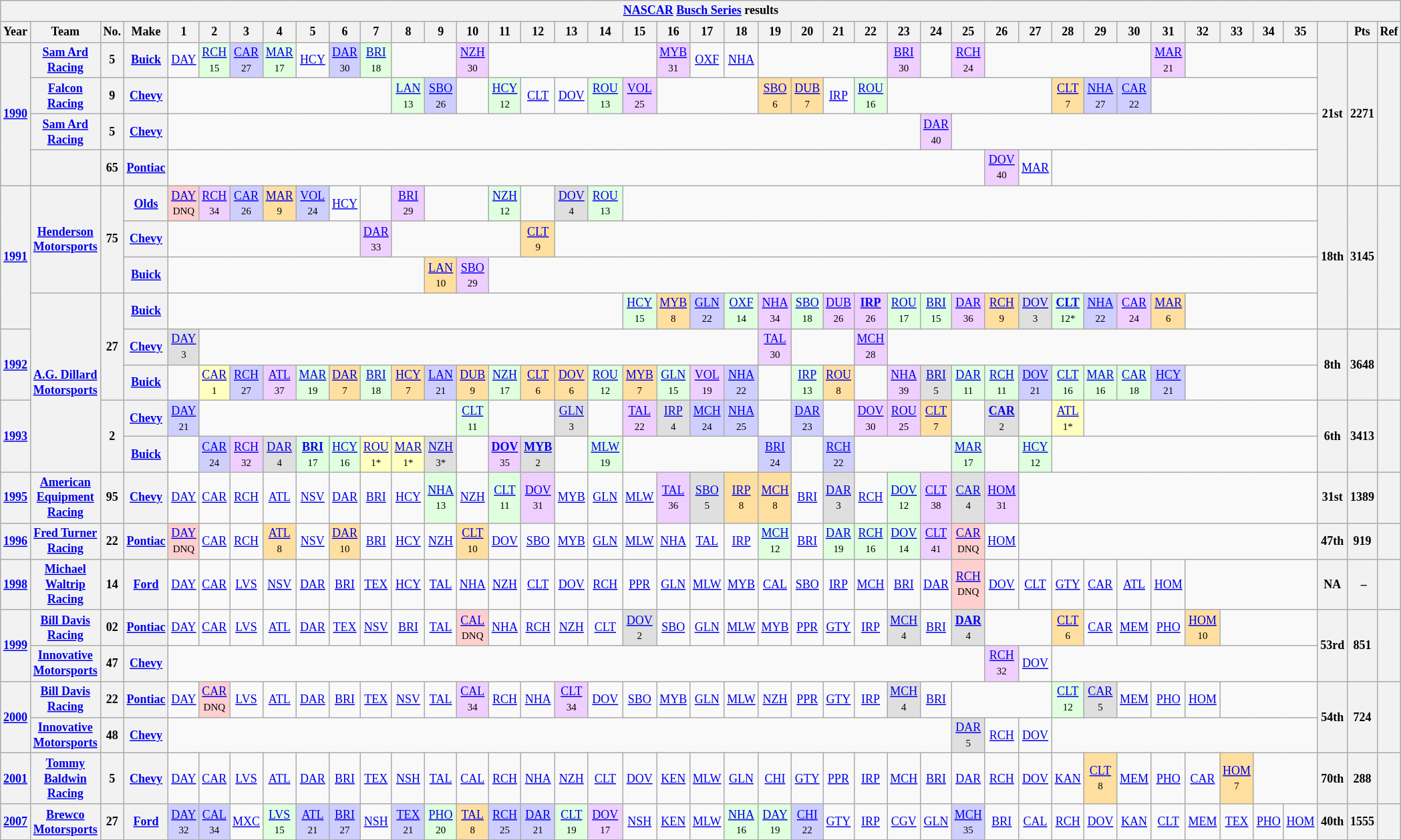<table class="wikitable" style="text-align:center; font-size:75%">
<tr>
<th colspan=42><a href='#'>NASCAR</a> <a href='#'>Busch Series</a> results</th>
</tr>
<tr>
<th>Year</th>
<th>Team</th>
<th>No.</th>
<th>Make</th>
<th>1</th>
<th>2</th>
<th>3</th>
<th>4</th>
<th>5</th>
<th>6</th>
<th>7</th>
<th>8</th>
<th>9</th>
<th>10</th>
<th>11</th>
<th>12</th>
<th>13</th>
<th>14</th>
<th>15</th>
<th>16</th>
<th>17</th>
<th>18</th>
<th>19</th>
<th>20</th>
<th>21</th>
<th>22</th>
<th>23</th>
<th>24</th>
<th>25</th>
<th>26</th>
<th>27</th>
<th>28</th>
<th>29</th>
<th>30</th>
<th>31</th>
<th>32</th>
<th>33</th>
<th>34</th>
<th>35</th>
<th></th>
<th>Pts</th>
<th>Ref</th>
</tr>
<tr>
<th rowspan=4><a href='#'>1990</a></th>
<th><a href='#'>Sam Ard Racing</a></th>
<th>5</th>
<th><a href='#'>Buick</a></th>
<td><a href='#'>DAY</a></td>
<td style="background:#DFFFDF;"><a href='#'>RCH</a><br><small>15</small></td>
<td style="background:#CFCFFF;"><a href='#'>CAR</a><br><small>27</small></td>
<td style="background:#DFFFDF;"><a href='#'>MAR</a><br><small>17</small></td>
<td><a href='#'>HCY</a></td>
<td style="background:#CFCFFF;"><a href='#'>DAR</a><br><small>30</small></td>
<td style="background:#DFFFDF;"><a href='#'>BRI</a><br><small>18</small></td>
<td colspan=2></td>
<td style="background:#EFCFFF;"><a href='#'>NZH</a><br><small>30</small></td>
<td colspan=5></td>
<td style="background:#EFCFFF;"><a href='#'>MYB</a><br><small>31</small></td>
<td><a href='#'>OXF</a></td>
<td><a href='#'>NHA</a></td>
<td colspan=4></td>
<td style="background:#EFCFFF;"><a href='#'>BRI</a><br><small>30</small></td>
<td></td>
<td style="background:#EFCFFF;"><a href='#'>RCH</a><br><small>24</small></td>
<td colspan=5></td>
<td style="background:#EFCFFF;"><a href='#'>MAR</a><br><small>21</small></td>
<td colspan=4></td>
<th rowspan=4>21st</th>
<th rowspan=4>2271</th>
<th rowspan=4></th>
</tr>
<tr>
<th><a href='#'>Falcon Racing</a></th>
<th>9</th>
<th><a href='#'>Chevy</a></th>
<td colspan=7></td>
<td style="background:#DFFFDF;"><a href='#'>LAN</a><br><small>13</small></td>
<td style="background:#CFCFFF;"><a href='#'>SBO</a><br><small>26</small></td>
<td></td>
<td style="background:#DFFFDF;"><a href='#'>HCY</a><br><small>12</small></td>
<td><a href='#'>CLT</a></td>
<td><a href='#'>DOV</a></td>
<td style="background:#DFFFDF;"><a href='#'>ROU</a><br><small>13</small></td>
<td style="background:#EFCFFF;"><a href='#'>VOL</a><br><small>25</small></td>
<td colspan=3></td>
<td style="background:#FFDF9F;"><a href='#'>SBO</a><br><small>6</small></td>
<td style="background:#FFDF9F;"><a href='#'>DUB</a><br><small>7</small></td>
<td><a href='#'>IRP</a></td>
<td style="background:#DFFFDF;"><a href='#'>ROU</a><br><small>16</small></td>
<td colspan=5></td>
<td style="background:#FFDF9F;"><a href='#'>CLT</a><br><small>7</small></td>
<td style="background:#CFCFFF;"><a href='#'>NHA</a><br><small>27</small></td>
<td style="background:#CFCFFF;"><a href='#'>CAR</a><br><small>22</small></td>
<td colspan=5></td>
</tr>
<tr>
<th><a href='#'>Sam Ard Racing</a></th>
<th>5</th>
<th><a href='#'>Chevy</a></th>
<td colspan=23></td>
<td style="background:#EFCFFF;"><a href='#'>DAR</a><br><small>40</small></td>
<td colspan=11></td>
</tr>
<tr>
<th></th>
<th>65</th>
<th><a href='#'>Pontiac</a></th>
<td colspan=25></td>
<td style="background:#EFCFFF;"><a href='#'>DOV</a><br><small>40</small></td>
<td><a href='#'>MAR</a></td>
<td colspan=8></td>
</tr>
<tr>
<th rowspan=4><a href='#'>1991</a></th>
<th rowspan=3><a href='#'>Henderson Motorsports</a></th>
<th rowspan=3>75</th>
<th><a href='#'>Olds</a></th>
<td style="background:#FFCFCF;"><a href='#'>DAY</a><br><small>DNQ</small></td>
<td style="background:#EFCFFF;"><a href='#'>RCH</a><br><small>34</small></td>
<td style="background:#CFCFFF;"><a href='#'>CAR</a><br><small>26</small></td>
<td style="background:#FFDF9F;"><a href='#'>MAR</a><br><small>9</small></td>
<td style="background:#CFCFFF;"><a href='#'>VOL</a><br><small>24</small></td>
<td><a href='#'>HCY</a></td>
<td></td>
<td style="background:#EFCFFF;"><a href='#'>BRI</a><br><small>29</small></td>
<td colspan=2></td>
<td style="background:#DFFFDF;"><a href='#'>NZH</a><br><small>12</small></td>
<td></td>
<td style="background:#DFDFDF;"><a href='#'>DOV</a><br><small>4</small></td>
<td style="background:#DFFFDF;"><a href='#'>ROU</a><br><small>13</small></td>
<td colspan=21></td>
<th rowspan=4>18th</th>
<th rowspan=4>3145</th>
<th rowspan=4></th>
</tr>
<tr>
<th><a href='#'>Chevy</a></th>
<td colspan=6></td>
<td style="background:#EFCFFF;"><a href='#'>DAR</a><br><small>33</small></td>
<td colspan=4></td>
<td style="background:#FFDF9F;"><a href='#'>CLT</a><br><small>9</small></td>
<td colspan=23></td>
</tr>
<tr>
<th><a href='#'>Buick</a></th>
<td colspan=8></td>
<td style="background:#FFDF9F;"><a href='#'>LAN</a><br><small>10</small></td>
<td style="background:#EFCFFF;"><a href='#'>SBO</a><br><small>29</small></td>
<td colspan=25></td>
</tr>
<tr>
<th rowspan=5><a href='#'>A.G. Dillard Motorsports</a></th>
<th rowspan=3>27</th>
<th><a href='#'>Buick</a></th>
<td colspan=14></td>
<td style="background:#DFFFDF;"><a href='#'>HCY</a><br><small>15</small></td>
<td style="background:#FFDF9F;"><a href='#'>MYB</a><br><small>8</small></td>
<td style="background:#CFCFFF;"><a href='#'>GLN</a><br><small>22</small></td>
<td style="background:#DFFFDF;"><a href='#'>OXF</a><br><small>14</small></td>
<td style="background:#EFCFFF;"><a href='#'>NHA</a><br><small>34</small></td>
<td style="background:#DFFFDF;"><a href='#'>SBO</a><br><small>18</small></td>
<td style="background:#EFCFFF;"><a href='#'>DUB</a><br><small>26</small></td>
<td style="background:#EFCFFF;"><strong><a href='#'>IRP</a></strong><br><small>26</small></td>
<td style="background:#DFFFDF;"><a href='#'>ROU</a><br><small>17</small></td>
<td style="background:#DFFFDF;"><a href='#'>BRI</a><br><small>15</small></td>
<td style="background:#EFCFFF;"><a href='#'>DAR</a><br><small>36</small></td>
<td style="background:#FFDF9F;"><a href='#'>RCH</a><br><small>9</small></td>
<td style="background:#DFDFDF;"><a href='#'>DOV</a><br><small>3</small></td>
<td style="background:#DFFFDF;"><strong><a href='#'>CLT</a></strong><br><small>12*</small></td>
<td style="background:#CFCFFF;"><a href='#'>NHA</a><br><small>22</small></td>
<td style="background:#EFCFFF;"><a href='#'>CAR</a><br><small>24</small></td>
<td style="background:#FFDF9F;"><a href='#'>MAR</a><br><small>6</small></td>
<td colspan=4></td>
</tr>
<tr>
<th rowspan=2><a href='#'>1992</a></th>
<th><a href='#'>Chevy</a></th>
<td style="background:#DFDFDF;"><a href='#'>DAY</a><br><small>3</small></td>
<td colspan=17></td>
<td style="background:#EFCFFF;"><a href='#'>TAL</a><br><small>30</small></td>
<td colspan=2></td>
<td style="background:#EFCFFF;"><a href='#'>MCH</a><br><small>28</small></td>
<td colspan=13></td>
<th rowspan=2>8th</th>
<th rowspan=2>3648</th>
<th rowspan=2></th>
</tr>
<tr>
<th><a href='#'>Buick</a></th>
<td></td>
<td style="background:#FFFFBF;"><a href='#'>CAR</a><br><small>1</small></td>
<td style="background:#CFCFFF;"><a href='#'>RCH</a><br><small>27</small></td>
<td style="background:#EFCFFF;"><a href='#'>ATL</a><br><small>37</small></td>
<td style="background:#DFFFDF;"><a href='#'>MAR</a><br><small>19</small></td>
<td style="background:#FFDF9F;"><a href='#'>DAR</a><br><small>7</small></td>
<td style="background:#DFFFDF;"><a href='#'>BRI</a><br><small>18</small></td>
<td style="background:#FFDF9F;"><a href='#'>HCY</a><br><small>7</small></td>
<td style="background:#CFCFFF;"><a href='#'>LAN</a><br><small>21</small></td>
<td style="background:#FFDF9F;"><a href='#'>DUB</a><br><small>9</small></td>
<td style="background:#DFFFDF;"><a href='#'>NZH</a><br><small>17</small></td>
<td style="background:#FFDF9F;"><a href='#'>CLT</a><br><small>6</small></td>
<td style="background:#FFDF9F;"><a href='#'>DOV</a><br><small>6</small></td>
<td style="background:#DFFFDF;"><a href='#'>ROU</a><br><small>12</small></td>
<td style="background:#FFDF9F;"><a href='#'>MYB</a><br><small>7</small></td>
<td style="background:#DFFFDF;"><a href='#'>GLN</a><br><small>15</small></td>
<td style="background:#EFCFFF;"><a href='#'>VOL</a><br><small>19</small></td>
<td style="background:#CFCFFF;"><a href='#'>NHA</a><br><small>22</small></td>
<td></td>
<td style="background:#DFFFDF;"><a href='#'>IRP</a><br><small>13</small></td>
<td style="background:#FFDF9F;"><a href='#'>ROU</a><br><small>8</small></td>
<td></td>
<td style="background:#EFCFFF;"><a href='#'>NHA</a><br><small>39</small></td>
<td style="background:#DFDFDF;"><a href='#'>BRI</a><br><small>5</small></td>
<td style="background:#DFFFDF;"><a href='#'>DAR</a><br><small>11</small></td>
<td style="background:#DFFFDF;"><a href='#'>RCH</a><br><small>11</small></td>
<td style="background:#CFCFFF;"><a href='#'>DOV</a><br><small>21</small></td>
<td style="background:#DFFFDF;"><a href='#'>CLT</a><br><small>16</small></td>
<td style="background:#DFFFDF;"><a href='#'>MAR</a><br><small>16</small></td>
<td style="background:#DFFFDF;"><a href='#'>CAR</a><br><small>18</small></td>
<td style="background:#CFCFFF;"><a href='#'>HCY</a><br><small>21</small></td>
<td colspan=4></td>
</tr>
<tr>
<th rowspan=2><a href='#'>1993</a></th>
<th rowspan=2>2</th>
<th><a href='#'>Chevy</a></th>
<td style="background:#CFCFFF;"><a href='#'>DAY</a><br><small>21</small></td>
<td colspan=8></td>
<td style="background:#DFFFDF;"><a href='#'>CLT</a><br><small>11</small></td>
<td colspan=2></td>
<td style="background:#DFDFDF;"><a href='#'>GLN</a><br><small>3</small></td>
<td></td>
<td style="background:#EFCFFF;"><a href='#'>TAL</a><br><small>22</small></td>
<td style="background:#DFDFDF;"><a href='#'>IRP</a><br><small>4</small></td>
<td style="background:#CFCFFF;"><a href='#'>MCH</a><br><small>24</small></td>
<td style="background:#CFCFFF;"><a href='#'>NHA</a><br><small>25</small></td>
<td></td>
<td style="background:#CFCFFF;"><a href='#'>DAR</a><br><small>23</small></td>
<td></td>
<td style="background:#EFCFFF;"><a href='#'>DOV</a><br><small>30</small></td>
<td style="background:#EFCFFF;"><a href='#'>ROU</a><br><small>25</small></td>
<td style="background:#FFDF9F;"><a href='#'>CLT</a><br><small>7</small></td>
<td></td>
<td style="background:#DFDFDF;"><strong><a href='#'>CAR</a></strong><br><small>2</small></td>
<td></td>
<td style="background:#FFFFBF;"><a href='#'>ATL</a><br><small>1*</small></td>
<td colspan=7></td>
<th rowspan=2>6th</th>
<th rowspan=2>3413</th>
<th rowspan=2></th>
</tr>
<tr>
<th><a href='#'>Buick</a></th>
<td></td>
<td style="background:#CFCFFF;"><a href='#'>CAR</a><br><small>24</small></td>
<td style="background:#EFCFFF;"><a href='#'>RCH</a><br><small>32</small></td>
<td style="background:#DFDFDF;"><a href='#'>DAR</a><br><small>4</small></td>
<td style="background:#DFFFDF;"><strong><a href='#'>BRI</a></strong><br><small>17</small></td>
<td style="background:#DFFFDF;"><a href='#'>HCY</a><br><small>16</small></td>
<td style="background:#FFFFBF;"><a href='#'>ROU</a><br><small>1*</small></td>
<td style="background:#FFFFBF;"><a href='#'>MAR</a><br><small>1*</small></td>
<td style="background:#DFDFDF;"><a href='#'>NZH</a><br><small>3*</small></td>
<td></td>
<td style="background:#EFCFFF;"><strong><a href='#'>DOV</a></strong><br><small>35</small></td>
<td style="background:#DFDFDF;"><strong><a href='#'>MYB</a></strong><br><small>2</small></td>
<td></td>
<td style="background:#DFFFDF;"><a href='#'>MLW</a><br><small>19</small></td>
<td colspan=4></td>
<td style="background:#CFCFFF;"><a href='#'>BRI</a><br><small>24</small></td>
<td></td>
<td style="background:#CFCFFF;"><a href='#'>RCH</a><br><small>22</small></td>
<td colspan=3></td>
<td style="background:#DFFFDF;"><a href='#'>MAR</a><br><small>17</small></td>
<td></td>
<td style="background:#DFFFDF;"><a href='#'>HCY</a><br><small>12</small></td>
<td colspan=8></td>
</tr>
<tr>
<th><a href='#'>1995</a></th>
<th><a href='#'>American Equipment Racing</a></th>
<th>95</th>
<th><a href='#'>Chevy</a></th>
<td><a href='#'>DAY</a></td>
<td><a href='#'>CAR</a></td>
<td><a href='#'>RCH</a></td>
<td><a href='#'>ATL</a></td>
<td><a href='#'>NSV</a></td>
<td><a href='#'>DAR</a></td>
<td><a href='#'>BRI</a></td>
<td><a href='#'>HCY</a></td>
<td style="background:#DFFFDF;"><a href='#'>NHA</a><br><small>13</small></td>
<td><a href='#'>NZH</a></td>
<td style="background:#DFFFDF;"><a href='#'>CLT</a><br><small>11</small></td>
<td style="background:#EFCFFF;"><a href='#'>DOV</a><br><small>31</small></td>
<td><a href='#'>MYB</a></td>
<td><a href='#'>GLN</a></td>
<td><a href='#'>MLW</a></td>
<td style="background:#EFCFFF;"><a href='#'>TAL</a><br><small>36</small></td>
<td style="background:#DFDFDF;"><a href='#'>SBO</a><br><small>5</small></td>
<td style="background:#FFDF9F;"><a href='#'>IRP</a><br><small>8</small></td>
<td style="background:#FFDF9F;"><a href='#'>MCH</a><br><small>8</small></td>
<td><a href='#'>BRI</a></td>
<td style="background:#DFDFDF;"><a href='#'>DAR</a><br><small>3</small></td>
<td><a href='#'>RCH</a></td>
<td style="background:#DFFFDF;"><a href='#'>DOV</a><br><small>12</small></td>
<td style="background:#EFCFFF;"><a href='#'>CLT</a><br><small>38</small></td>
<td style="background:#DFDFDF;"><a href='#'>CAR</a><br><small>4</small></td>
<td style="background:#EFCFFF;"><a href='#'>HOM</a><br><small>31</small></td>
<td colspan=9></td>
<th>31st</th>
<th>1389</th>
<th></th>
</tr>
<tr>
<th><a href='#'>1996</a></th>
<th><a href='#'>Fred Turner Racing</a></th>
<th>22</th>
<th><a href='#'>Pontiac</a></th>
<td style="background:#FFCFCF;"><a href='#'>DAY</a><br><small>DNQ</small></td>
<td><a href='#'>CAR</a></td>
<td><a href='#'>RCH</a></td>
<td style="background:#FFDF9F;"><a href='#'>ATL</a><br><small>8</small></td>
<td><a href='#'>NSV</a></td>
<td style="background:#FFDF9F;"><a href='#'>DAR</a><br><small>10</small></td>
<td><a href='#'>BRI</a></td>
<td><a href='#'>HCY</a></td>
<td><a href='#'>NZH</a></td>
<td style="background:#FFDF9F;"><a href='#'>CLT</a><br><small>10</small></td>
<td><a href='#'>DOV</a></td>
<td><a href='#'>SBO</a></td>
<td><a href='#'>MYB</a></td>
<td><a href='#'>GLN</a></td>
<td><a href='#'>MLW</a></td>
<td><a href='#'>NHA</a></td>
<td><a href='#'>TAL</a></td>
<td><a href='#'>IRP</a></td>
<td style="background:#DFFFDF;"><a href='#'>MCH</a><br><small>12</small></td>
<td><a href='#'>BRI</a></td>
<td style="background:#DFFFDF;"><a href='#'>DAR</a><br><small>19</small></td>
<td style="background:#DFFFDF;"><a href='#'>RCH</a><br><small>16</small></td>
<td style="background:#DFFFDF;"><a href='#'>DOV</a><br><small>14</small></td>
<td style="background:#EFCFFF;"><a href='#'>CLT</a><br><small>41</small></td>
<td style="background:#FFCFCF;"><a href='#'>CAR</a><br><small>DNQ</small></td>
<td><a href='#'>HOM</a></td>
<td colspan=9></td>
<th>47th</th>
<th>919</th>
<th></th>
</tr>
<tr>
<th><a href='#'>1998</a></th>
<th><a href='#'>Michael Waltrip Racing</a></th>
<th>14</th>
<th><a href='#'>Ford</a></th>
<td><a href='#'>DAY</a></td>
<td><a href='#'>CAR</a></td>
<td><a href='#'>LVS</a></td>
<td><a href='#'>NSV</a></td>
<td><a href='#'>DAR</a></td>
<td><a href='#'>BRI</a></td>
<td><a href='#'>TEX</a></td>
<td><a href='#'>HCY</a></td>
<td><a href='#'>TAL</a></td>
<td><a href='#'>NHA</a></td>
<td><a href='#'>NZH</a></td>
<td><a href='#'>CLT</a></td>
<td><a href='#'>DOV</a></td>
<td><a href='#'>RCH</a></td>
<td><a href='#'>PPR</a></td>
<td><a href='#'>GLN</a></td>
<td><a href='#'>MLW</a></td>
<td><a href='#'>MYB</a></td>
<td><a href='#'>CAL</a></td>
<td><a href='#'>SBO</a></td>
<td><a href='#'>IRP</a></td>
<td><a href='#'>MCH</a></td>
<td><a href='#'>BRI</a></td>
<td><a href='#'>DAR</a></td>
<td style="background:#FFCFCF;"><a href='#'>RCH</a><br><small>DNQ</small></td>
<td><a href='#'>DOV</a></td>
<td><a href='#'>CLT</a></td>
<td><a href='#'>GTY</a></td>
<td><a href='#'>CAR</a></td>
<td><a href='#'>ATL</a></td>
<td><a href='#'>HOM</a></td>
<td colspan=4></td>
<th>NA</th>
<th> –</th>
<th></th>
</tr>
<tr>
<th rowspan=2><a href='#'>1999</a></th>
<th><a href='#'>Bill Davis Racing</a></th>
<th>02</th>
<th><a href='#'>Pontiac</a></th>
<td><a href='#'>DAY</a></td>
<td><a href='#'>CAR</a></td>
<td><a href='#'>LVS</a></td>
<td><a href='#'>ATL</a></td>
<td><a href='#'>DAR</a></td>
<td><a href='#'>TEX</a></td>
<td><a href='#'>NSV</a></td>
<td><a href='#'>BRI</a></td>
<td><a href='#'>TAL</a></td>
<td style="background:#FFCFCF;"><a href='#'>CAL</a><br><small>DNQ</small></td>
<td><a href='#'>NHA</a></td>
<td><a href='#'>RCH</a></td>
<td><a href='#'>NZH</a></td>
<td><a href='#'>CLT</a></td>
<td style="background:#DFDFDF;"><a href='#'>DOV</a><br><small>2</small></td>
<td><a href='#'>SBO</a></td>
<td><a href='#'>GLN</a></td>
<td><a href='#'>MLW</a></td>
<td><a href='#'>MYB</a></td>
<td><a href='#'>PPR</a></td>
<td><a href='#'>GTY</a></td>
<td><a href='#'>IRP</a></td>
<td style="background:#DFDFDF;"><a href='#'>MCH</a><br><small>4</small></td>
<td><a href='#'>BRI</a></td>
<td style="background:#DFDFDF;"><strong><a href='#'>DAR</a></strong><br><small>4</small></td>
<td colspan=2></td>
<td style="background:#FFDF9F;"><a href='#'>CLT</a><br><small>6</small></td>
<td><a href='#'>CAR</a></td>
<td><a href='#'>MEM</a></td>
<td><a href='#'>PHO</a></td>
<td style="background:#FFDF9F;"><a href='#'>HOM</a><br><small>10</small></td>
<td colspan=3></td>
<th rowspan=2>53rd</th>
<th rowspan=2>851</th>
<th rowspan=2></th>
</tr>
<tr>
<th><a href='#'>Innovative Motorsports</a></th>
<th>47</th>
<th><a href='#'>Chevy</a></th>
<td colspan=25></td>
<td style="background:#EFCFFF;"><a href='#'>RCH</a><br><small>32</small></td>
<td><a href='#'>DOV</a></td>
<td colspan=8></td>
</tr>
<tr>
<th rowspan=2><a href='#'>2000</a></th>
<th><a href='#'>Bill Davis Racing</a></th>
<th>22</th>
<th><a href='#'>Pontiac</a></th>
<td><a href='#'>DAY</a></td>
<td style="background:#FFCFCF;"><a href='#'>CAR</a><br><small>DNQ</small></td>
<td><a href='#'>LVS</a></td>
<td><a href='#'>ATL</a></td>
<td><a href='#'>DAR</a></td>
<td><a href='#'>BRI</a></td>
<td><a href='#'>TEX</a></td>
<td><a href='#'>NSV</a></td>
<td><a href='#'>TAL</a></td>
<td style="background:#EFCFFF;"><a href='#'>CAL</a><br><small>34</small></td>
<td><a href='#'>RCH</a></td>
<td><a href='#'>NHA</a></td>
<td style="background:#EFCFFF;"><a href='#'>CLT</a><br><small>34</small></td>
<td><a href='#'>DOV</a></td>
<td><a href='#'>SBO</a></td>
<td><a href='#'>MYB</a></td>
<td><a href='#'>GLN</a></td>
<td><a href='#'>MLW</a></td>
<td><a href='#'>NZH</a></td>
<td><a href='#'>PPR</a></td>
<td><a href='#'>GTY</a></td>
<td><a href='#'>IRP</a></td>
<td style="background:#DFDFDF;"><a href='#'>MCH</a><br><small>4</small></td>
<td><a href='#'>BRI</a></td>
<td colspan=3></td>
<td style="background:#DFFFDF;"><a href='#'>CLT</a><br><small>12</small></td>
<td style="background:#DFDFDF;"><a href='#'>CAR</a><br><small>5</small></td>
<td><a href='#'>MEM</a></td>
<td><a href='#'>PHO</a></td>
<td><a href='#'>HOM</a></td>
<td colspan=3></td>
<th rowspan=2>54th</th>
<th rowspan=2>724</th>
<th rowspan=2></th>
</tr>
<tr>
<th><a href='#'>Innovative Motorsports</a></th>
<th>48</th>
<th><a href='#'>Chevy</a></th>
<td colspan=24></td>
<td style="background:#DFDFDF;"><a href='#'>DAR</a><br><small>5</small></td>
<td><a href='#'>RCH</a></td>
<td><a href='#'>DOV</a></td>
<td colspan=8></td>
</tr>
<tr>
<th><a href='#'>2001</a></th>
<th><a href='#'>Tommy Baldwin Racing</a></th>
<th>5</th>
<th><a href='#'>Chevy</a></th>
<td><a href='#'>DAY</a></td>
<td><a href='#'>CAR</a></td>
<td><a href='#'>LVS</a></td>
<td><a href='#'>ATL</a></td>
<td><a href='#'>DAR</a></td>
<td><a href='#'>BRI</a></td>
<td><a href='#'>TEX</a></td>
<td><a href='#'>NSH</a></td>
<td><a href='#'>TAL</a></td>
<td><a href='#'>CAL</a></td>
<td><a href='#'>RCH</a></td>
<td><a href='#'>NHA</a></td>
<td><a href='#'>NZH</a></td>
<td><a href='#'>CLT</a></td>
<td><a href='#'>DOV</a></td>
<td><a href='#'>KEN</a></td>
<td><a href='#'>MLW</a></td>
<td><a href='#'>GLN</a></td>
<td><a href='#'>CHI</a></td>
<td><a href='#'>GTY</a></td>
<td><a href='#'>PPR</a></td>
<td><a href='#'>IRP</a></td>
<td><a href='#'>MCH</a></td>
<td><a href='#'>BRI</a></td>
<td><a href='#'>DAR</a></td>
<td><a href='#'>RCH</a></td>
<td><a href='#'>DOV</a></td>
<td><a href='#'>KAN</a></td>
<td style="background:#FFDF9F;"><a href='#'>CLT</a><br><small>8</small></td>
<td><a href='#'>MEM</a></td>
<td><a href='#'>PHO</a></td>
<td><a href='#'>CAR</a></td>
<td style="background:#FFDF9F;"><a href='#'>HOM</a><br><small>7</small></td>
<td colspan=2></td>
<th>70th</th>
<th>288</th>
<th></th>
</tr>
<tr>
<th><a href='#'>2007</a></th>
<th><a href='#'>Brewco Motorsports</a></th>
<th>27</th>
<th><a href='#'>Ford</a></th>
<td style="background:#CFCFFF;"><a href='#'>DAY</a><br><small>32</small></td>
<td style="background:#CFCFFF;"><a href='#'>CAL</a><br><small>34</small></td>
<td><a href='#'>MXC</a></td>
<td style="background:#DFFFDF;"><a href='#'>LVS</a><br><small>15</small></td>
<td style="background:#CFCFFF;"><a href='#'>ATL</a><br><small>21</small></td>
<td style="background:#CFCFFF;"><a href='#'>BRI</a><br><small>27</small></td>
<td><a href='#'>NSH</a></td>
<td style="background:#CFCFFF;"><a href='#'>TEX</a><br><small>21</small></td>
<td style="background:#DFFFDF;"><a href='#'>PHO</a><br><small>20</small></td>
<td style="background:#FFDF9F;"><a href='#'>TAL</a><br><small>8</small></td>
<td style="background:#CFCFFF;"><a href='#'>RCH</a><br><small>25</small></td>
<td style="background:#CFCFFF;"><a href='#'>DAR</a><br><small>21</small></td>
<td style="background:#DFFFDF;"><a href='#'>CLT</a><br><small>19</small></td>
<td style="background:#EFCFFF;"><a href='#'>DOV</a><br><small>17</small></td>
<td><a href='#'>NSH</a></td>
<td><a href='#'>KEN</a></td>
<td><a href='#'>MLW</a></td>
<td style="background:#DFFFDF;"><a href='#'>NHA</a><br><small>16</small></td>
<td style="background:#DFFFDF;"><a href='#'>DAY</a><br><small>19</small></td>
<td style="background:#CFCFFF;"><a href='#'>CHI</a><br><small>22</small></td>
<td><a href='#'>GTY</a></td>
<td><a href='#'>IRP</a></td>
<td><a href='#'>CGV</a></td>
<td><a href='#'>GLN</a></td>
<td style="background:#CFCFFF;"><a href='#'>MCH</a><br><small>35</small></td>
<td><a href='#'>BRI</a></td>
<td><a href='#'>CAL</a></td>
<td><a href='#'>RCH</a></td>
<td><a href='#'>DOV</a></td>
<td><a href='#'>KAN</a></td>
<td><a href='#'>CLT</a></td>
<td><a href='#'>MEM</a></td>
<td><a href='#'>TEX</a></td>
<td><a href='#'>PHO</a></td>
<td><a href='#'>HOM</a></td>
<th>40th</th>
<th>1555</th>
<th></th>
</tr>
</table>
